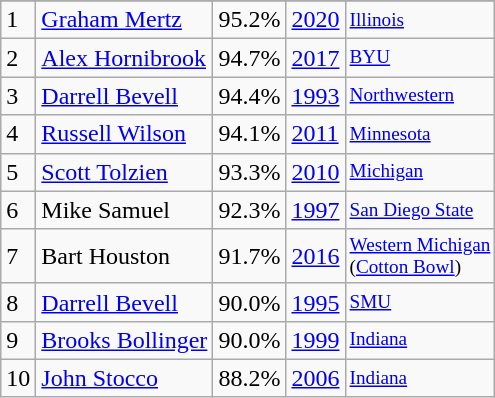<table class="wikitable">
<tr>
</tr>
<tr>
<td>1</td>
<td><a href='#'>Graham Mertz</a></td>
<td><abbr>95.2%</abbr></td>
<td><a href='#'>2020</a></td>
<td style="font-size:80%;"><a href='#'>Illinois</a></td>
</tr>
<tr>
<td>2</td>
<td><a href='#'>Alex Hornibrook</a></td>
<td><abbr>94.7%</abbr></td>
<td><a href='#'>2017</a></td>
<td style="font-size:80%;"><a href='#'>BYU</a></td>
</tr>
<tr>
<td>3</td>
<td><a href='#'>Darrell Bevell</a></td>
<td><abbr>94.4%</abbr></td>
<td><a href='#'>1993</a></td>
<td style="font-size:80%;"><a href='#'>Northwestern</a></td>
</tr>
<tr>
<td>4</td>
<td><a href='#'>Russell Wilson</a></td>
<td><abbr>94.1%</abbr></td>
<td><a href='#'>2011</a></td>
<td style="font-size:80%;"><a href='#'>Minnesota</a></td>
</tr>
<tr>
<td>5</td>
<td><a href='#'>Scott Tolzien</a></td>
<td><abbr>93.3%</abbr></td>
<td><a href='#'>2010</a></td>
<td style="font-size:80%;"><a href='#'>Michigan</a></td>
</tr>
<tr>
<td>6</td>
<td>Mike Samuel</td>
<td><abbr>92.3%</abbr></td>
<td><a href='#'>1997</a></td>
<td style="font-size:80%;"><a href='#'>San Diego State</a></td>
</tr>
<tr>
<td>7</td>
<td>Bart Houston</td>
<td><abbr>91.7%</abbr></td>
<td><a href='#'>2016</a></td>
<td style="font-size:80%;"><a href='#'>Western Michigan</a><br>(<a href='#'>Cotton Bowl</a>)</td>
</tr>
<tr>
<td>8</td>
<td><a href='#'>Darrell Bevell</a></td>
<td><abbr>90.0%</abbr></td>
<td><a href='#'>1995</a></td>
<td style="font-size:80%;"><a href='#'>SMU</a></td>
</tr>
<tr>
<td>9</td>
<td><a href='#'>Brooks Bollinger</a></td>
<td><abbr>90.0%</abbr></td>
<td><a href='#'>1999</a></td>
<td style="font-size:80%;"><a href='#'>Indiana</a></td>
</tr>
<tr>
<td>10</td>
<td><a href='#'>John Stocco</a></td>
<td><abbr>88.2%</abbr></td>
<td><a href='#'>2006</a></td>
<td style="font-size:80%;"><a href='#'>Indiana</a></td>
</tr>
</table>
